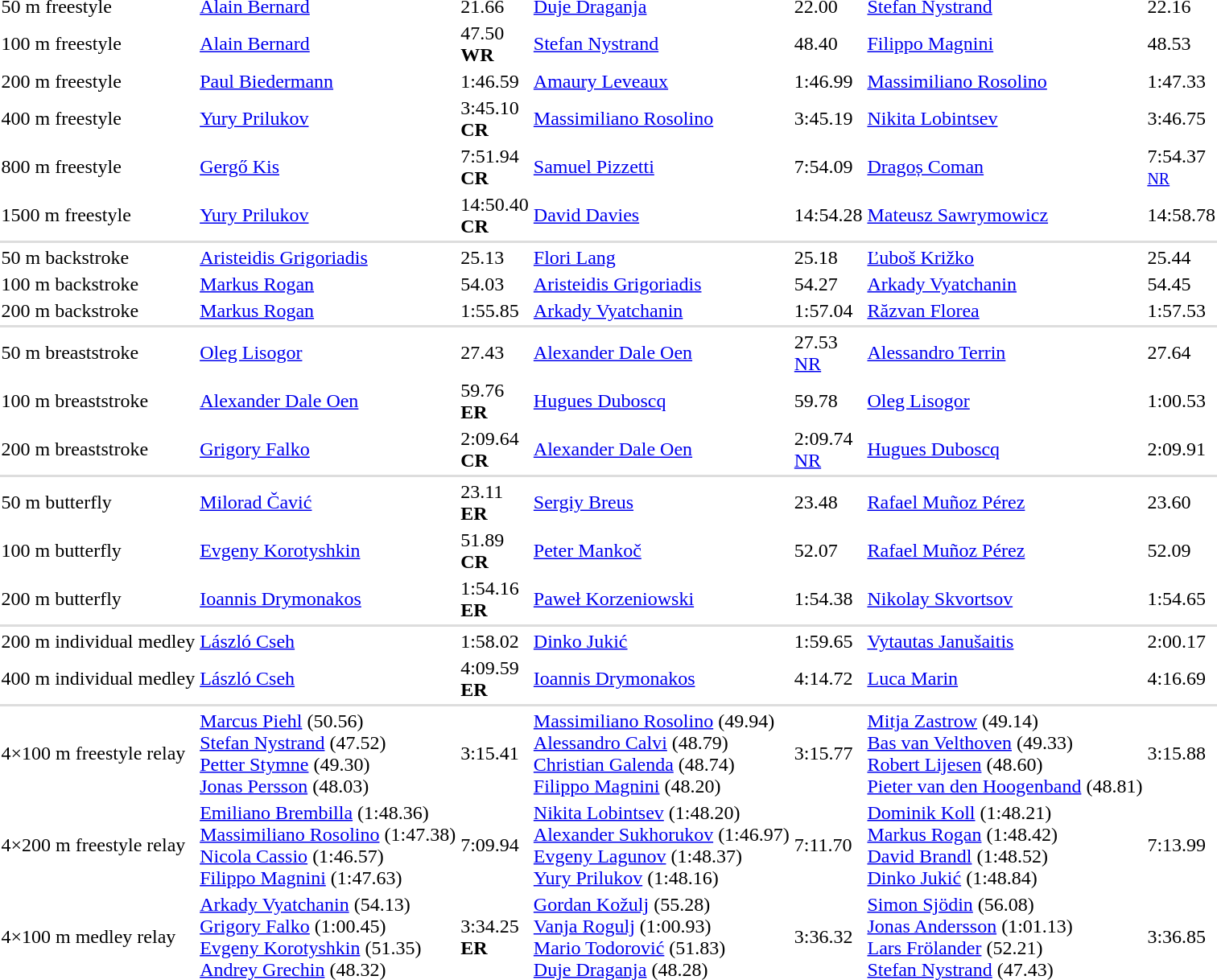<table>
<tr>
<td>50 m freestyle</td>
<td><a href='#'>Alain Bernard</a><br><small></small></td>
<td>21.66<br></td>
<td><a href='#'>Duje Draganja</a><br><small></small></td>
<td>22.00<br></td>
<td><a href='#'>Stefan Nystrand</a><br><small></small></td>
<td>22.16</td>
</tr>
<tr>
<td>100 m freestyle</td>
<td><a href='#'>Alain Bernard</a><br><small></small></td>
<td>47.50<br><strong>WR</strong></td>
<td><a href='#'>Stefan Nystrand</a><br><small></small></td>
<td>48.40</td>
<td><a href='#'>Filippo Magnini</a><br><small></small></td>
<td>48.53</td>
</tr>
<tr>
<td>200 m freestyle</td>
<td><a href='#'>Paul Biedermann</a><br><small></small></td>
<td>1:46.59</td>
<td><a href='#'>Amaury Leveaux</a><br><small></small></td>
<td>1:46.99</td>
<td><a href='#'>Massimiliano Rosolino</a><br><small></small></td>
<td>1:47.33</td>
</tr>
<tr>
<td>400 m freestyle</td>
<td><a href='#'>Yury Prilukov</a><br><small></small></td>
<td>3:45.10<br><strong>CR</strong></td>
<td><a href='#'>Massimiliano Rosolino</a><br><small></small></td>
<td>3:45.19</td>
<td><a href='#'>Nikita Lobintsev</a><br><small></small></td>
<td>3:46.75</td>
</tr>
<tr>
<td>800 m freestyle</td>
<td><a href='#'>Gergő Kis</a><br><small></small></td>
<td>7:51.94<br><strong>CR</strong></td>
<td><a href='#'>Samuel Pizzetti</a><br><small></small></td>
<td>7:54.09</td>
<td><a href='#'>Dragoș Coman</a><br><small></small></td>
<td>7:54.37 <small><br><a href='#'>NR</a></small></td>
</tr>
<tr>
<td>1500 m freestyle</td>
<td><a href='#'>Yury Prilukov</a><br><small></small></td>
<td>14:50.40<br><strong>CR</strong></td>
<td><a href='#'>David Davies</a><br><small></small></td>
<td>14:54.28</td>
<td><a href='#'>Mateusz Sawrymowicz</a><br><small></small></td>
<td>14:58.78</td>
</tr>
<tr bgcolor=#DDDDDD>
<td colspan=7></td>
</tr>
<tr>
<td>50 m backstroke</td>
<td><a href='#'>Aristeidis Grigoriadis</a><br><small></small></td>
<td>25.13</td>
<td><a href='#'>Flori Lang</a><br><small></small></td>
<td>25.18</td>
<td><a href='#'>Ľuboš Križko</a><br><small></small></td>
<td>25.44</td>
</tr>
<tr>
<td>100 m backstroke</td>
<td><a href='#'>Markus Rogan</a><br><small></small></td>
<td>54.03</td>
<td><a href='#'>Aristeidis Grigoriadis</a><br><small></small></td>
<td>54.27</td>
<td><a href='#'>Arkady Vyatchanin</a><br><small></small></td>
<td>54.45</td>
</tr>
<tr>
<td>200 m backstroke</td>
<td><a href='#'>Markus Rogan</a><br><small></small></td>
<td>1:55.85</td>
<td><a href='#'>Arkady Vyatchanin</a><br><small></small></td>
<td>1:57.04</td>
<td><a href='#'>Răzvan Florea</a><br><small></small></td>
<td>1:57.53</td>
</tr>
<tr bgcolor=#DDDDDD>
<td colspan=7></td>
</tr>
<tr>
<td>50 m breaststroke</td>
<td><a href='#'>Oleg Lisogor</a><br><small></small></td>
<td>27.43</td>
<td><a href='#'>Alexander Dale Oen</a><br><small></small></td>
<td>27.53 <br><a href='#'>NR</a></td>
<td><a href='#'>Alessandro Terrin</a><br><small></small></td>
<td>27.64</td>
</tr>
<tr>
<td>100 m breaststroke</td>
<td><a href='#'>Alexander Dale Oen</a><br><small></small></td>
<td>59.76<br><strong>ER</strong></td>
<td><a href='#'>Hugues Duboscq</a><br><small></small></td>
<td>59.78</td>
<td><a href='#'>Oleg Lisogor</a><br><small></small></td>
<td>1:00.53</td>
</tr>
<tr>
<td>200 m breaststroke</td>
<td><a href='#'>Grigory Falko</a><br><small></small></td>
<td>2:09.64<br><strong>CR</strong></td>
<td><a href='#'>Alexander Dale Oen</a><br><small></small></td>
<td>2:09.74 <br><a href='#'>NR</a></td>
<td><a href='#'>Hugues Duboscq</a><br><small></small></td>
<td>2:09.91</td>
</tr>
<tr bgcolor=#DDDDDD>
<td colspan=7></td>
</tr>
<tr>
<td>50 m butterfly</td>
<td><a href='#'>Milorad Čavić</a><br><small></small></td>
<td>23.11 <br><strong>ER</strong></td>
<td><a href='#'>Sergiy Breus</a><br><small></small></td>
<td>23.48</td>
<td><a href='#'>Rafael Muñoz Pérez</a><br><small></small></td>
<td>23.60</td>
</tr>
<tr>
<td>100 m butterfly</td>
<td><a href='#'>Evgeny Korotyshkin</a><br><small></small></td>
<td>51.89<br><strong>CR</strong></td>
<td><a href='#'>Peter Mankoč</a><br><small></small></td>
<td>52.07</td>
<td><a href='#'>Rafael Muñoz Pérez</a><br><small></small></td>
<td>52.09</td>
</tr>
<tr>
<td>200 m butterfly</td>
<td><a href='#'>Ioannis Drymonakos</a><br><small></small></td>
<td>1:54.16 <br><strong>ER</strong></td>
<td><a href='#'>Paweł Korzeniowski</a><br><small></small></td>
<td>1:54.38</td>
<td><a href='#'>Nikolay Skvortsov</a><br><small></small></td>
<td>1:54.65</td>
</tr>
<tr bgcolor=#DDDDDD>
<td colspan=7></td>
</tr>
<tr>
<td>200 m individual medley</td>
<td><a href='#'>László Cseh</a><br><small></small></td>
<td>1:58.02</td>
<td><a href='#'>Dinko Jukić</a><br><small></small></td>
<td>1:59.65</td>
<td><a href='#'>Vytautas Janušaitis</a><br><small></small></td>
<td>2:00.17</td>
</tr>
<tr>
<td>400 m individual medley</td>
<td><a href='#'>László Cseh</a><br><small></small></td>
<td>4:09.59<br> <strong>ER</strong></td>
<td><a href='#'>Ioannis Drymonakos</a><br><small></small></td>
<td>4:14.72</td>
<td><a href='#'>Luca Marin</a><br><small></small></td>
<td>4:16.69</td>
</tr>
<tr bgcolor=#DDDDDD>
<td colspan=7></td>
</tr>
<tr>
<td>4×100 m freestyle relay</td>
<td><a href='#'>Marcus Piehl</a> (50.56)<br><a href='#'>Stefan Nystrand</a> (47.52)<br><a href='#'>Petter Stymne</a> (49.30)<br><a href='#'>Jonas Persson</a> (48.03)<br><small></small></td>
<td>3:15.41</td>
<td><a href='#'>Massimiliano Rosolino</a> (49.94)<br><a href='#'>Alessandro Calvi</a> (48.79)<br><a href='#'>Christian Galenda</a> (48.74)<br><a href='#'>Filippo Magnini</a> (48.20)<br><small></small></td>
<td>3:15.77</td>
<td><a href='#'>Mitja Zastrow</a> (49.14)<br><a href='#'>Bas van Velthoven</a> (49.33)<br><a href='#'>Robert Lijesen</a> (48.60)<br><a href='#'>Pieter van den Hoogenband</a> (48.81)<br><small></small></td>
<td>3:15.88</td>
</tr>
<tr>
<td>4×200 m freestyle relay</td>
<td><a href='#'>Emiliano Brembilla</a> (1:48.36)<br><a href='#'>Massimiliano Rosolino</a> (1:47.38)<br><a href='#'>Nicola Cassio</a> (1:46.57)<br><a href='#'>Filippo Magnini</a> (1:47.63)<br><small></small></td>
<td>7:09.94</td>
<td><a href='#'>Nikita Lobintsev</a> (1:48.20)<br><a href='#'>Alexander Sukhorukov</a> (1:46.97)<br><a href='#'>Evgeny Lagunov</a> (1:48.37)<br><a href='#'>Yury Prilukov</a> (1:48.16)<br><small></small></td>
<td>7:11.70</td>
<td><a href='#'>Dominik Koll</a> (1:48.21)<br><a href='#'>Markus Rogan</a> (1:48.42)<br><a href='#'>David Brandl</a> (1:48.52)<br><a href='#'>Dinko Jukić</a> (1:48.84)<br><small></small></td>
<td>7:13.99</td>
</tr>
<tr>
<td>4×100 m medley relay</td>
<td><a href='#'>Arkady Vyatchanin</a> (54.13)<br><a href='#'>Grigory Falko</a> (1:00.45)<br><a href='#'>Evgeny Korotyshkin</a> (51.35)<br><a href='#'>Andrey Grechin</a> (48.32)<br><small></small></td>
<td>3:34.25<br><strong>ER</strong></td>
<td><a href='#'>Gordan Kožulj</a> (55.28)<br><a href='#'>Vanja Rogulj</a> (1:00.93)<br><a href='#'>Mario Todorović</a> (51.83)<br><a href='#'>Duje Draganja</a> (48.28)<br><small></small></td>
<td>3:36.32</td>
<td><a href='#'>Simon Sjödin</a> (56.08)<br><a href='#'>Jonas Andersson</a> (1:01.13)<br><a href='#'>Lars Frölander</a> (52.21)<br><a href='#'>Stefan Nystrand</a> (47.43)<br><small></small></td>
<td>3:36.85</td>
</tr>
</table>
